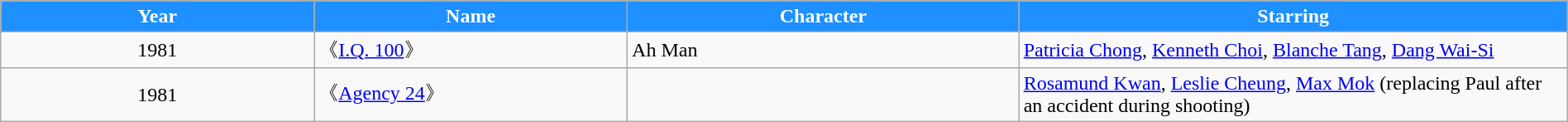<table class="wikitable" style="width: 100%">
<tr style="background-color: dodgerblue; color: white; text-align: center;">
<td style="width: 20%;"><strong>Year</strong></td>
<td style="width: 20%;"><strong>Name</strong></td>
<td style="width: 25%;"><strong>Character</strong></td>
<td style="width: 35%;"><strong>Starring</strong></td>
</tr>
<tr>
<td style="text-align: center;">1981</td>
<td>《<a href='#'>I.Q. 100</a>》</td>
<td>Ah Man</td>
<td><a href='#'>Patricia Chong</a>, <a href='#'>Kenneth Choi</a>, <a href='#'>Blanche Tang</a>, <a href='#'>Dang Wai-Si</a></td>
</tr>
<tr>
<td style="text-align: center;">1981</td>
<td>《<a href='#'>Agency 24</a>》</td>
<td></td>
<td><a href='#'>Rosamund Kwan</a>, <a href='#'>Leslie Cheung</a>, <a href='#'>Max Mok</a> (replacing Paul after an accident during shooting)</td>
</tr>
</table>
